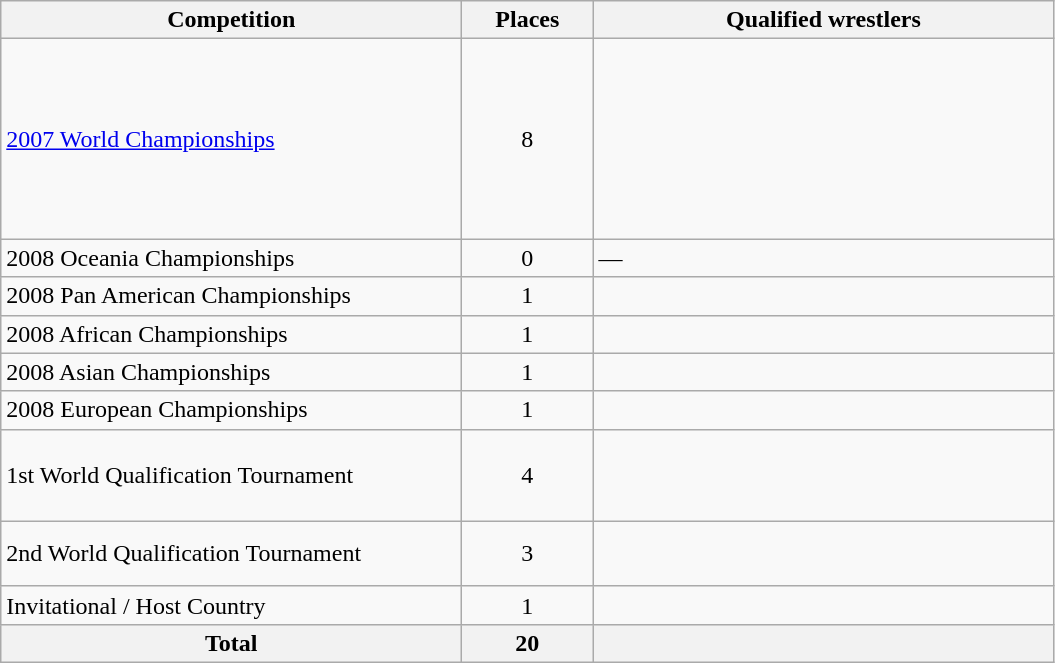<table class = "wikitable">
<tr>
<th width=300>Competition</th>
<th width=80>Places</th>
<th width=300>Qualified wrestlers</th>
</tr>
<tr>
<td><a href='#'>2007 World Championships</a></td>
<td align="center">8</td>
<td><br><br><br><br><br><br><br></td>
</tr>
<tr>
<td>2008 Oceania Championships</td>
<td align="center">0</td>
<td>—</td>
</tr>
<tr>
<td>2008 Pan American Championships</td>
<td align="center">1</td>
<td></td>
</tr>
<tr>
<td>2008 African Championships</td>
<td align="center">1</td>
<td></td>
</tr>
<tr>
<td>2008 Asian Championships</td>
<td align="center">1</td>
<td></td>
</tr>
<tr>
<td>2008 European Championships</td>
<td align="center">1</td>
<td></td>
</tr>
<tr>
<td>1st World Qualification Tournament</td>
<td align="center">4</td>
<td><br><br><br></td>
</tr>
<tr>
<td>2nd World Qualification Tournament</td>
<td align="center">3</td>
<td><br><br></td>
</tr>
<tr>
<td>Invitational / Host Country</td>
<td align="center">1</td>
<td></td>
</tr>
<tr>
<th>Total</th>
<th>20</th>
<th></th>
</tr>
</table>
